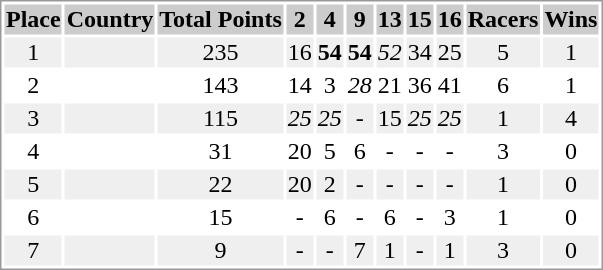<table border="0" style="border: 1px solid #999; background-color:#FFFFFF; text-align:center">
<tr align="center" bgcolor="#CCCCCC">
<th>Place</th>
<th>Country</th>
<th>Total Points</th>
<th>2</th>
<th>4</th>
<th>9</th>
<th>13</th>
<th>15</th>
<th>16</th>
<th>Racers</th>
<th>Wins</th>
</tr>
<tr bgcolor="#EFEFEF">
<td>1</td>
<td align="left"></td>
<td>235</td>
<td>16</td>
<td><strong>54</strong></td>
<td><strong>54</strong></td>
<td><em>52</em></td>
<td>34</td>
<td>25</td>
<td>5</td>
<td>1</td>
</tr>
<tr>
<td>2</td>
<td align="left"></td>
<td>143</td>
<td>14</td>
<td>3</td>
<td><em>28</em></td>
<td>21</td>
<td>36</td>
<td>41</td>
<td>6</td>
<td>1</td>
</tr>
<tr bgcolor="#EFEFEF">
<td>3</td>
<td align="left"></td>
<td>115</td>
<td><em>25</em></td>
<td><em>25</em></td>
<td>-</td>
<td>15</td>
<td><em>25</em></td>
<td><em>25</em></td>
<td>1</td>
<td>4</td>
</tr>
<tr>
<td>4</td>
<td align="left"></td>
<td>31</td>
<td>20</td>
<td>5</td>
<td>6</td>
<td>-</td>
<td>-</td>
<td>-</td>
<td>3</td>
<td>0</td>
</tr>
<tr bgcolor="#EFEFEF">
<td>5</td>
<td align="left"></td>
<td>22</td>
<td>20</td>
<td>2</td>
<td>-</td>
<td>-</td>
<td>-</td>
<td>-</td>
<td>1</td>
<td>0</td>
</tr>
<tr>
<td>6</td>
<td align="left"></td>
<td>15</td>
<td>-</td>
<td>6</td>
<td>-</td>
<td>6</td>
<td>-</td>
<td>3</td>
<td>1</td>
<td>0</td>
</tr>
<tr bgcolor="#EFEFEF">
<td>7</td>
<td align="left"></td>
<td>9</td>
<td>-</td>
<td>-</td>
<td>7</td>
<td>1</td>
<td>-</td>
<td>1</td>
<td>3</td>
<td>0</td>
</tr>
</table>
